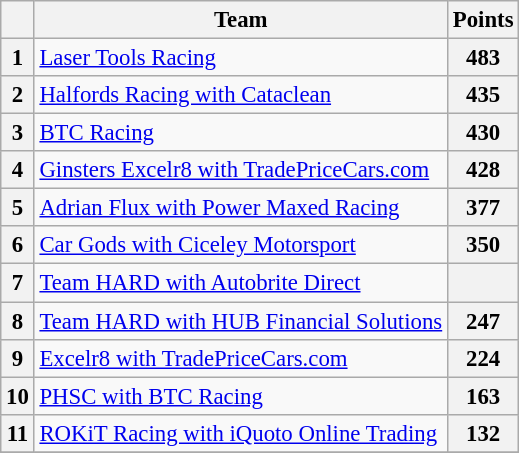<table class="wikitable" style="font-size:95%">
<tr>
<th></th>
<th>Team</th>
<th>Points</th>
</tr>
<tr>
<th align="center">1</th>
<td><a href='#'>Laser Tools Racing</a></td>
<th align="left">483</th>
</tr>
<tr>
<th align="center">2</th>
<td><a href='#'>Halfords Racing with Cataclean</a></td>
<th align="left">435</th>
</tr>
<tr>
<th align="center">3</th>
<td><a href='#'>BTC Racing</a></td>
<th align="left">430</th>
</tr>
<tr>
<th align="center">4</th>
<td nowrap><a href='#'>Ginsters Excelr8 with TradePriceCars.com</a></td>
<th align="left">428</th>
</tr>
<tr>
<th align="center">5</th>
<td><a href='#'>Adrian Flux with Power Maxed Racing</a></td>
<th align="left">377</th>
</tr>
<tr>
<th align="center">6</th>
<td><a href='#'>Car Gods with Ciceley Motorsport</a></td>
<th align="left">350</th>
</tr>
<tr>
<th align="center">7</th>
<td><a href='#'>Team HARD with Autobrite Direct</a></td>
<th align="left"></th>
</tr>
<tr>
<th align="center">8</th>
<td><a href='#'>Team HARD with HUB Financial Solutions</a></td>
<th align="left">247</th>
</tr>
<tr>
<th align="center">9</th>
<td><a href='#'>Excelr8 with TradePriceCars.com</a></td>
<th align="left">224</th>
</tr>
<tr>
<th align="center">10</th>
<td><a href='#'>PHSC with BTC Racing</a></td>
<th align="left">163</th>
</tr>
<tr>
<th align="center">11</th>
<td><a href='#'>ROKiT Racing with iQuoto Online Trading</a></td>
<th align="left">132</th>
</tr>
<tr>
</tr>
</table>
